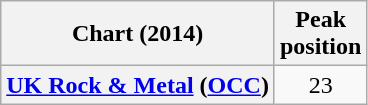<table class="wikitable sortable plainrowheaders" style="text-align:center">
<tr>
<th scope="col">Chart (2014)</th>
<th scope="col">Peak<br>position</th>
</tr>
<tr>
<th scope="row"><a href='#'>UK Rock & Metal</a> (<a href='#'>OCC</a>)</th>
<td>23</td>
</tr>
</table>
